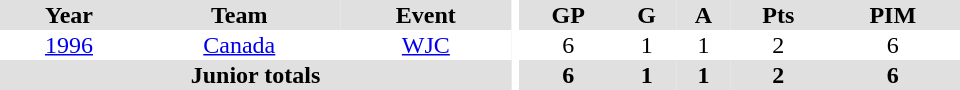<table border="0" cellpadding="1" cellspacing="0" ID="Table3" style="text-align:center; width:40em">
<tr bgcolor="#e0e0e0">
<th>Year</th>
<th>Team</th>
<th>Event</th>
<th rowspan="102" bgcolor="#ffffff"></th>
<th>GP</th>
<th>G</th>
<th>A</th>
<th>Pts</th>
<th>PIM</th>
</tr>
<tr>
<td><a href='#'>1996</a></td>
<td><a href='#'>Canada</a></td>
<td><a href='#'>WJC</a></td>
<td>6</td>
<td>1</td>
<td>1</td>
<td>2</td>
<td>6</td>
</tr>
<tr bgcolor="#e0e0e0">
<th colspan=3>Junior totals</th>
<th>6</th>
<th>1</th>
<th>1</th>
<th>2</th>
<th>6</th>
</tr>
</table>
